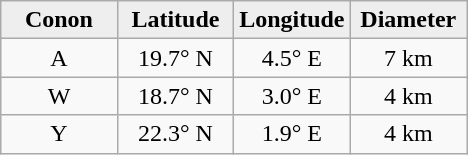<table class="wikitable">
<tr>
<th width="25%" style="background:#eeeeee;">Conon</th>
<th width="25%" style="background:#eeeeee;">Latitude</th>
<th width="25%" style="background:#eeeeee;">Longitude</th>
<th width="25%" style="background:#eeeeee;">Diameter</th>
</tr>
<tr>
<td align="center">A</td>
<td align="center">19.7° N</td>
<td align="center">4.5° E</td>
<td align="center">7 km</td>
</tr>
<tr>
<td align="center">W</td>
<td align="center">18.7° N</td>
<td align="center">3.0° E</td>
<td align="center">4 km</td>
</tr>
<tr>
<td align="center">Y</td>
<td align="center">22.3° N</td>
<td align="center">1.9° E</td>
<td align="center">4 km</td>
</tr>
</table>
